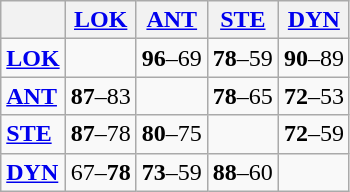<table class="wikitable">
<tr>
<th></th>
<th> <a href='#'>LOK</a></th>
<th> <a href='#'>ANT</a></th>
<th> <a href='#'>STE</a></th>
<th> <a href='#'>DYN</a></th>
</tr>
<tr>
<td> <a href='#'><strong>LOK</strong></a></td>
<td></td>
<td><strong>96</strong>–69</td>
<td><strong>78</strong>–59</td>
<td><strong>90</strong>–89</td>
</tr>
<tr>
<td> <a href='#'><strong>ANT</strong></a></td>
<td><strong>87</strong>–83</td>
<td></td>
<td><strong>78</strong>–65</td>
<td><strong>72</strong>–53</td>
</tr>
<tr>
<td> <a href='#'><strong>STE</strong></a></td>
<td><strong>87</strong>–78</td>
<td><strong>80</strong>–75</td>
<td></td>
<td><strong>72</strong>–59</td>
</tr>
<tr>
<td> <a href='#'><strong>DYN</strong></a></td>
<td>67–<strong>78</strong></td>
<td><strong>73</strong>–59</td>
<td><strong>88</strong>–60</td>
<td></td>
</tr>
</table>
